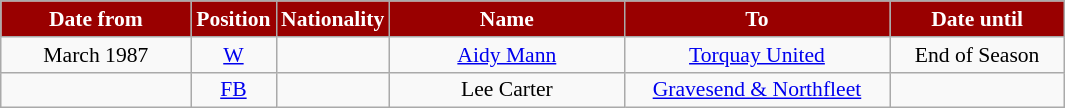<table class="wikitable"  style="text-align:center; font-size:90%; ">
<tr>
<th style="background:#990000; color:white; width:120px;">Date from</th>
<th style="background:#990000; color:white; width:50px;">Position</th>
<th style="background:#990000; color:white; width:50px;">Nationality</th>
<th style="background:#990000; color:white; width:150px;">Name</th>
<th style="background:#990000; color:white; width:170px;">To</th>
<th style="background:#990000; color:white; width:110px;">Date until</th>
</tr>
<tr>
<td>March 1987</td>
<td><a href='#'>W</a></td>
<td></td>
<td><a href='#'>Aidy Mann</a></td>
<td> <a href='#'>Torquay United</a></td>
<td>End of Season</td>
</tr>
<tr>
<td></td>
<td><a href='#'>FB</a></td>
<td></td>
<td>Lee Carter</td>
<td> <a href='#'>Gravesend & Northfleet</a></td>
<td></td>
</tr>
</table>
